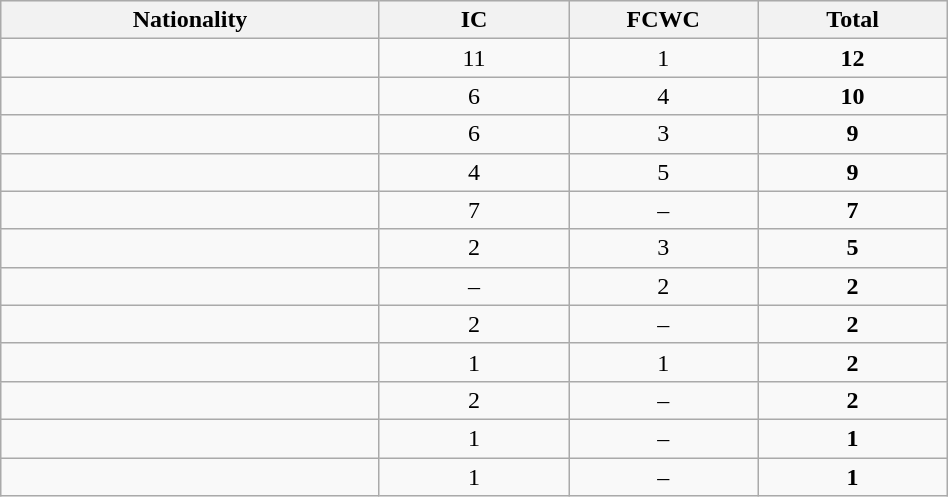<table class="sortable wikitable"  width=50%>
<tr bgcolor="#efefef">
<th width= 20%>Nationality</th>
<th width= 10%>IC</th>
<th width= 10%>FCWC</th>
<th width= 10%>Total</th>
</tr>
<tr>
<td></td>
<td align=center>11</td>
<td align=center>1</td>
<td align=center><strong>12</strong></td>
</tr>
<tr>
<td></td>
<td align=center>6</td>
<td align=center>4</td>
<td align=center><strong>10</strong></td>
</tr>
<tr>
<td></td>
<td align=center>6</td>
<td align=center>3</td>
<td align=center><strong>9</strong></td>
</tr>
<tr>
<td></td>
<td align=center>4</td>
<td align=center>5</td>
<td align=center><strong>9</strong></td>
</tr>
<tr>
<td></td>
<td align=center>7</td>
<td align=center>–</td>
<td align=center><strong>7</strong></td>
</tr>
<tr>
<td></td>
<td align=center>2</td>
<td align=center>3</td>
<td align=center><strong>5</strong></td>
</tr>
<tr>
<td></td>
<td align=center>–</td>
<td align=center>2</td>
<td align=center><strong>2</strong></td>
</tr>
<tr>
<td></td>
<td align=center>2</td>
<td align=center>–</td>
<td align=center><strong>2</strong></td>
</tr>
<tr>
<td></td>
<td align=center>1</td>
<td align=center>1</td>
<td align=center><strong>2</strong></td>
</tr>
<tr>
<td></td>
<td align=center>2</td>
<td align=center>–</td>
<td align=center><strong>2</strong></td>
</tr>
<tr>
<td></td>
<td align=center>1</td>
<td align=center>–</td>
<td align=center><strong>1</strong></td>
</tr>
<tr>
<td></td>
<td align=center>1</td>
<td align=center>–</td>
<td align=center><strong>1</strong></td>
</tr>
</table>
